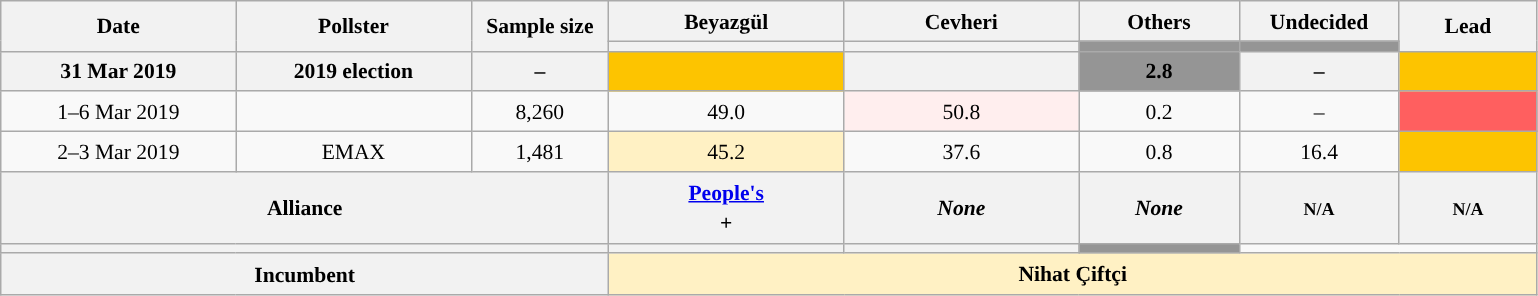<table class="wikitable" style="text-align:center; font-size:90%; line-height:20px;">
<tr>
<th rowspan=2 width="150px">Date</th>
<th rowspan=2 width="150px">Pollster</th>
<th rowspan=2 width="85px">Sample size</th>
<th width=150>Beyazgül</th>
<th width=150>Cevheri</th>
<th width=100>Others</th>
<th width=100>Undecided</th>
<th width=85 rowspan=2>Lead</th>
</tr>
<tr>
<th style="background: "></th>
<th style="background: "></th>
<th style="background: #959595"></th>
<th style="background: #959595"></th>
</tr>
<tr>
<th>31 Mar 2019</th>
<th>2019 election</th>
<th>–</th>
<th style="background: #fdc400"></th>
<th style="background: "></th>
<th style="background: #959595">2.8</th>
<th>–</th>
<th style="background: #fdc400"></th>
</tr>
<tr>
<td>1–6 Mar 2019</td>
<td></td>
<td>8,260</td>
<td>49.0</td>
<td style="background: #FFEEEE">50.8</td>
<td>0.2</td>
<td>–</td>
<td style="background: #FF5F5F "></td>
</tr>
<tr>
<td>2–3 Mar 2019</td>
<td>EMAX</td>
<td>1,481</td>
<td style="background: #FFF1C4">45.2</td>
<td>37.6</td>
<td>0.8</td>
<td>16.4</td>
<td style="background:  #fdc400"></td>
</tr>
<tr>
<th colspan=3>Alliance</th>
<th width=150><a href='#'>People's</a><br><small></small> + <small></small></th>
<th width=150><em>None</em><br><small></small></th>
<th width=100><em>None</em></th>
<th width=100><small>N/A</small></th>
<th width=85><small>N/A</small></th>
</tr>
<tr>
<th colspan=3></th>
<th style="background: "></th>
<th style="background: "></th>
<th style="background: #959595"></th>
</tr>
<tr>
<th colspan=3>Incumbent</th>
<th style="background:  #FFF1C4" colspan=5>Nihat Çiftçi <small></small></th>
</tr>
</table>
